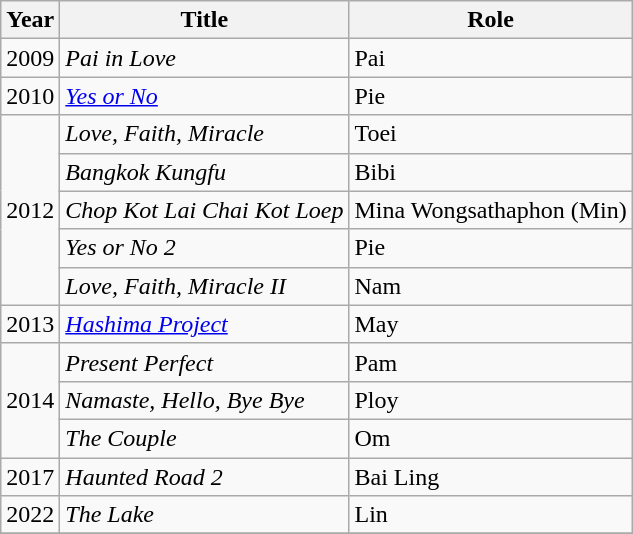<table class="wikitable" style="text-align:left;">
<tr>
<th>Year</th>
<th>Title</th>
<th>Role</th>
</tr>
<tr>
<td>2009</td>
<td><em>Pai in Love</em></td>
<td>Pai</td>
</tr>
<tr>
<td>2010</td>
<td><em><a href='#'>Yes or No</a></em></td>
<td>Pie</td>
</tr>
<tr>
<td rowspan="5">2012</td>
<td><em>Love, Faith, Miracle</em></td>
<td>Toei</td>
</tr>
<tr>
<td><em>Bangkok Kungfu</em></td>
<td>Bibi</td>
</tr>
<tr>
<td><em>Chop Kot Lai Chai Kot Loep</em></td>
<td>Mina Wongsathaphon (Min)</td>
</tr>
<tr>
<td><em>Yes or No 2</em></td>
<td>Pie</td>
</tr>
<tr>
<td><em>Love, Faith, Miracle II</em></td>
<td>Nam</td>
</tr>
<tr>
<td>2013</td>
<td><em><a href='#'>Hashima Project</a></em></td>
<td>May</td>
</tr>
<tr>
<td rowspan="3">2014</td>
<td><em>Present Perfect</em></td>
<td>Pam</td>
</tr>
<tr>
<td><em>Namaste, Hello, Bye Bye</em></td>
<td>Ploy</td>
</tr>
<tr>
<td><em>The Couple</em></td>
<td>Om</td>
</tr>
<tr>
<td>2017</td>
<td><em>Haunted Road 2</em></td>
<td>Bai Ling</td>
</tr>
<tr>
<td>2022</td>
<td><em>The Lake</em></td>
<td>Lin</td>
</tr>
<tr>
</tr>
</table>
